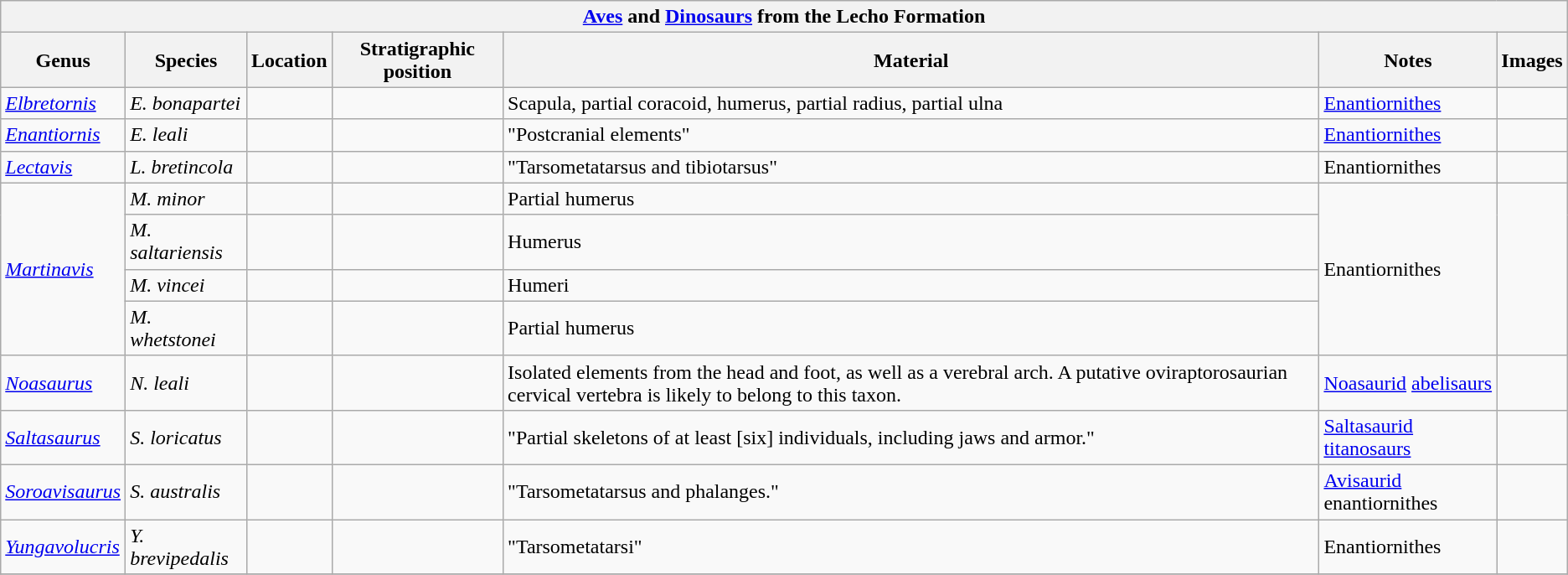<table class="wikitable" align="center">
<tr>
<th colspan="7" align="center"><strong><a href='#'>Aves</a> and <a href='#'>Dinosaurs</a> from the Lecho Formation</strong></th>
</tr>
<tr>
<th>Genus</th>
<th>Species</th>
<th>Location</th>
<th>Stratigraphic position</th>
<th>Material</th>
<th>Notes</th>
<th>Images</th>
</tr>
<tr>
<td><em><a href='#'>Elbretornis</a></em></td>
<td><em>E. bonapartei </em></td>
<td></td>
<td></td>
<td>Scapula, partial coracoid, humerus, partial radius, partial ulna</td>
<td><a href='#'>Enantiornithes</a></td>
<td></td>
</tr>
<tr>
<td><em><a href='#'>Enantiornis</a></em></td>
<td><em>E. leali</em></td>
<td></td>
<td></td>
<td>"Postcranial elements"</td>
<td><a href='#'>Enantiornithes</a></td>
<td></td>
</tr>
<tr>
<td><em><a href='#'>Lectavis</a></em></td>
<td><em>L. bretincola</em></td>
<td></td>
<td></td>
<td>"Tarsometatarsus and tibiotarsus"</td>
<td>Enantiornithes</td>
<td></td>
</tr>
<tr>
<td rowspan=4><em><a href='#'>Martinavis</a></em></td>
<td><em>M. minor</em></td>
<td></td>
<td></td>
<td>Partial humerus</td>
<td rowspan=4>Enantiornithes</td>
<td rowspan=4></td>
</tr>
<tr>
<td><em>M. saltariensis</em></td>
<td></td>
<td></td>
<td>Humerus</td>
</tr>
<tr>
<td><em>M. vincei</em></td>
<td></td>
<td></td>
<td>Humeri</td>
</tr>
<tr>
<td><em>M. whetstonei</em></td>
<td></td>
<td></td>
<td>Partial humerus</td>
</tr>
<tr>
<td><em><a href='#'>Noasaurus</a></em></td>
<td><em>N. leali</em></td>
<td></td>
<td></td>
<td>Isolated elements from the head and foot, as well as a verebral arch. A putative oviraptorosaurian cervical vertebra  is likely to belong to this taxon.</td>
<td><a href='#'>Noasaurid</a> <a href='#'>abelisaurs</a></td>
<td></td>
</tr>
<tr>
<td><em><a href='#'>Saltasaurus</a></em></td>
<td><em>S. loricatus</em></td>
<td></td>
<td></td>
<td>"Partial skeletons of at least [six] individuals, including jaws and armor."</td>
<td><a href='#'>Saltasaurid</a> <a href='#'>titanosaurs</a></td>
<td></td>
</tr>
<tr>
<td><em><a href='#'>Soroavisaurus</a></em></td>
<td><em>S. australis</em></td>
<td></td>
<td></td>
<td>"Tarsometatarsus and phalanges."</td>
<td><a href='#'>Avisaurid</a> enantiornithes</td>
<td></td>
</tr>
<tr>
<td><em><a href='#'>Yungavolucris</a></em></td>
<td><em>Y. brevipedalis</em></td>
<td></td>
<td></td>
<td>"Tarsometatarsi"</td>
<td>Enantiornithes</td>
<td></td>
</tr>
<tr>
</tr>
</table>
